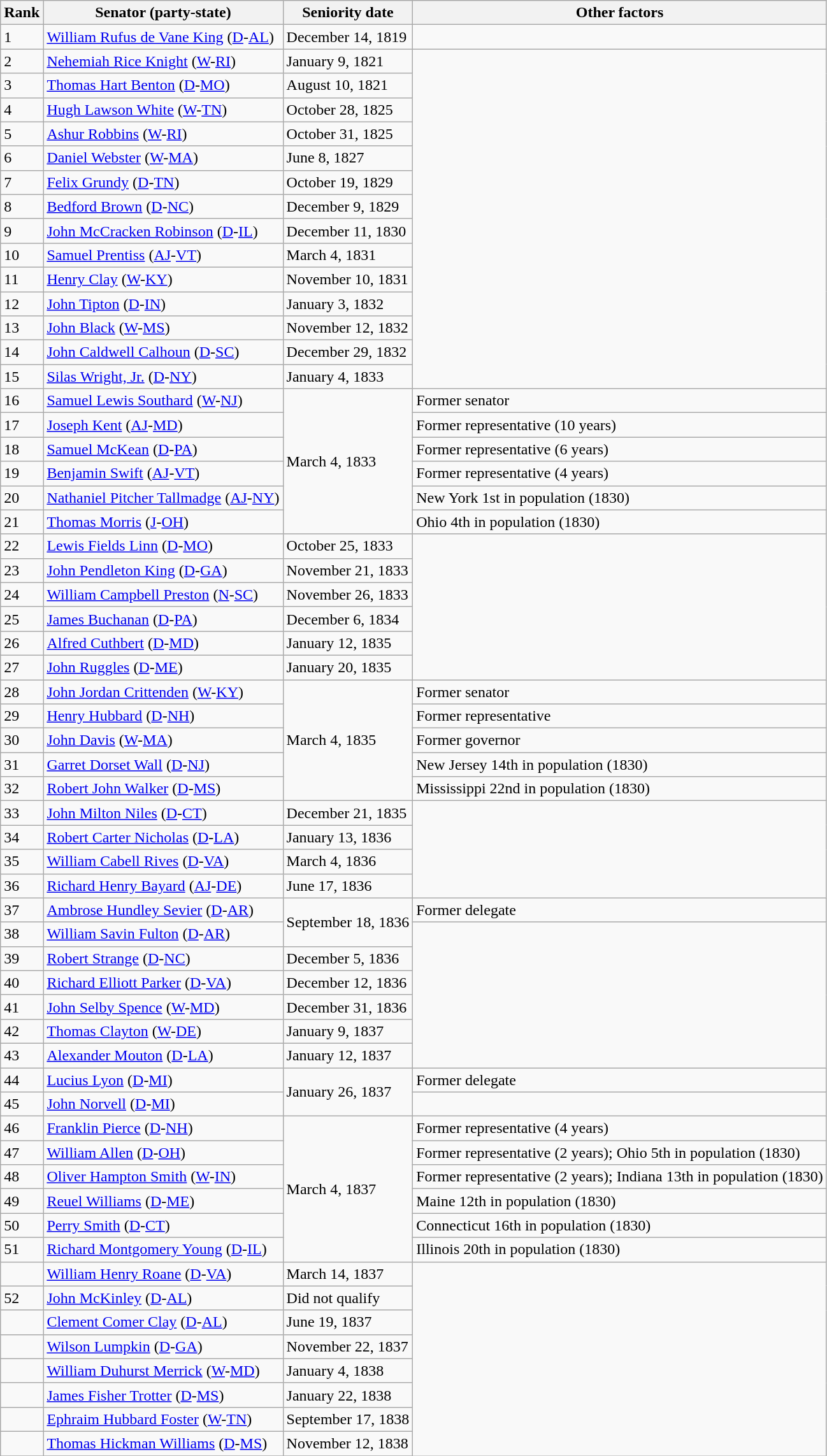<table class=wikitable>
<tr valign=bottom>
<th>Rank</th>
<th>Senator (party-state)</th>
<th>Seniority date</th>
<th>Other factors</th>
</tr>
<tr>
<td>1</td>
<td><a href='#'>William Rufus de Vane King</a> (<a href='#'>D</a>-<a href='#'>AL</a>)</td>
<td>December 14, 1819</td>
<td></td>
</tr>
<tr>
<td>2</td>
<td><a href='#'>Nehemiah Rice Knight</a> (<a href='#'>W</a>-<a href='#'>RI</a>)</td>
<td>January 9, 1821</td>
</tr>
<tr>
<td>3</td>
<td><a href='#'>Thomas Hart Benton</a> (<a href='#'>D</a>-<a href='#'>MO</a>)</td>
<td>August 10, 1821</td>
</tr>
<tr>
<td>4</td>
<td><a href='#'>Hugh Lawson White</a> (<a href='#'>W</a>-<a href='#'>TN</a>)</td>
<td>October 28, 1825</td>
</tr>
<tr>
<td>5</td>
<td><a href='#'>Ashur Robbins</a> (<a href='#'>W</a>-<a href='#'>RI</a>)</td>
<td>October 31, 1825</td>
</tr>
<tr>
<td>6</td>
<td><a href='#'>Daniel Webster</a> (<a href='#'>W</a>-<a href='#'>MA</a>)</td>
<td>June 8, 1827</td>
</tr>
<tr>
<td>7</td>
<td><a href='#'>Felix Grundy</a> (<a href='#'>D</a>-<a href='#'>TN</a>)</td>
<td>October 19, 1829</td>
</tr>
<tr>
<td>8</td>
<td><a href='#'>Bedford Brown</a> (<a href='#'>D</a>-<a href='#'>NC</a>)</td>
<td>December 9, 1829</td>
</tr>
<tr>
<td>9</td>
<td><a href='#'>John McCracken Robinson</a> (<a href='#'>D</a>-<a href='#'>IL</a>)</td>
<td>December 11, 1830</td>
</tr>
<tr>
<td>10</td>
<td><a href='#'>Samuel Prentiss</a> (<a href='#'>AJ</a>-<a href='#'>VT</a>)</td>
<td>March 4, 1831</td>
</tr>
<tr>
<td>11</td>
<td><a href='#'>Henry Clay</a> (<a href='#'>W</a>-<a href='#'>KY</a>)</td>
<td>November 10, 1831</td>
</tr>
<tr>
<td>12</td>
<td><a href='#'>John Tipton</a> (<a href='#'>D</a>-<a href='#'>IN</a>)</td>
<td>January 3, 1832</td>
</tr>
<tr>
<td>13</td>
<td><a href='#'>John Black</a> (<a href='#'>W</a>-<a href='#'>MS</a>)</td>
<td>November 12, 1832</td>
</tr>
<tr>
<td>14</td>
<td><a href='#'>John Caldwell Calhoun</a> (<a href='#'>D</a>-<a href='#'>SC</a>)</td>
<td>December 29, 1832</td>
</tr>
<tr>
<td>15</td>
<td><a href='#'>Silas Wright, Jr.</a> (<a href='#'>D</a>-<a href='#'>NY</a>)</td>
<td>January 4, 1833</td>
</tr>
<tr>
<td>16</td>
<td><a href='#'>Samuel Lewis Southard</a> (<a href='#'>W</a>-<a href='#'>NJ</a>)</td>
<td rowspan=6>March 4, 1833</td>
<td>Former senator</td>
</tr>
<tr>
<td>17</td>
<td><a href='#'>Joseph Kent</a> (<a href='#'>AJ</a>-<a href='#'>MD</a>)</td>
<td>Former representative (10 years)</td>
</tr>
<tr>
<td>18</td>
<td><a href='#'>Samuel McKean</a> (<a href='#'>D</a>-<a href='#'>PA</a>)</td>
<td>Former representative (6 years)</td>
</tr>
<tr>
<td>19</td>
<td><a href='#'>Benjamin Swift</a> (<a href='#'>AJ</a>-<a href='#'>VT</a>)</td>
<td>Former representative (4 years)</td>
</tr>
<tr>
<td>20</td>
<td><a href='#'>Nathaniel Pitcher Tallmadge</a> (<a href='#'>AJ</a>-<a href='#'>NY</a>)</td>
<td>New York 1st in population (1830)</td>
</tr>
<tr>
<td>21</td>
<td><a href='#'>Thomas Morris</a> (<a href='#'>J</a>-<a href='#'>OH</a>)</td>
<td>Ohio 4th in population (1830)</td>
</tr>
<tr>
<td>22</td>
<td><a href='#'>Lewis Fields Linn</a> (<a href='#'>D</a>-<a href='#'>MO</a>)</td>
<td>October 25, 1833</td>
</tr>
<tr>
<td>23</td>
<td><a href='#'>John Pendleton King</a> (<a href='#'>D</a>-<a href='#'>GA</a>)</td>
<td>November 21, 1833</td>
</tr>
<tr>
<td>24</td>
<td><a href='#'>William Campbell Preston</a> (<a href='#'>N</a>-<a href='#'>SC</a>)</td>
<td>November 26, 1833</td>
</tr>
<tr>
<td>25</td>
<td><a href='#'>James Buchanan</a> (<a href='#'>D</a>-<a href='#'>PA</a>)</td>
<td>December 6, 1834</td>
</tr>
<tr>
<td>26</td>
<td><a href='#'>Alfred Cuthbert</a> (<a href='#'>D</a>-<a href='#'>MD</a>)</td>
<td>January 12, 1835</td>
</tr>
<tr>
<td>27</td>
<td><a href='#'>John Ruggles</a> (<a href='#'>D</a>-<a href='#'>ME</a>)</td>
<td>January 20, 1835</td>
</tr>
<tr>
<td>28</td>
<td><a href='#'>John Jordan Crittenden</a> (<a href='#'>W</a>-<a href='#'>KY</a>)</td>
<td rowspan=5>March 4, 1835</td>
<td>Former senator</td>
</tr>
<tr>
<td>29</td>
<td><a href='#'>Henry Hubbard</a> (<a href='#'>D</a>-<a href='#'>NH</a>)</td>
<td>Former representative</td>
</tr>
<tr>
<td>30</td>
<td><a href='#'>John Davis</a> (<a href='#'>W</a>-<a href='#'>MA</a>)</td>
<td>Former governor</td>
</tr>
<tr>
<td>31</td>
<td><a href='#'>Garret Dorset Wall</a> (<a href='#'>D</a>-<a href='#'>NJ</a>)</td>
<td>New Jersey 14th in population (1830)</td>
</tr>
<tr>
<td>32</td>
<td><a href='#'>Robert John Walker</a> (<a href='#'>D</a>-<a href='#'>MS</a>)</td>
<td>Mississippi 22nd in population (1830)</td>
</tr>
<tr>
<td>33</td>
<td><a href='#'>John Milton Niles</a> (<a href='#'>D</a>-<a href='#'>CT</a>)</td>
<td>December 21, 1835</td>
</tr>
<tr>
<td>34</td>
<td><a href='#'>Robert Carter Nicholas</a> (<a href='#'>D</a>-<a href='#'>LA</a>)</td>
<td>January 13, 1836</td>
</tr>
<tr>
<td>35</td>
<td><a href='#'>William Cabell Rives</a> (<a href='#'>D</a>-<a href='#'>VA</a>)</td>
<td>March 4, 1836</td>
</tr>
<tr>
<td>36</td>
<td><a href='#'>Richard Henry Bayard</a> (<a href='#'>AJ</a>-<a href='#'>DE</a>)</td>
<td>June 17, 1836</td>
</tr>
<tr>
<td>37</td>
<td><a href='#'>Ambrose Hundley Sevier</a> (<a href='#'>D</a>-<a href='#'>AR</a>)</td>
<td rowspan=2>September 18, 1836</td>
<td>Former delegate</td>
</tr>
<tr>
<td>38</td>
<td><a href='#'>William Savin Fulton</a> (<a href='#'>D</a>-<a href='#'>AR</a>)</td>
</tr>
<tr>
<td>39</td>
<td><a href='#'>Robert Strange</a> (<a href='#'>D</a>-<a href='#'>NC</a>)</td>
<td>December 5, 1836</td>
</tr>
<tr>
<td>40</td>
<td><a href='#'>Richard Elliott Parker</a> (<a href='#'>D</a>-<a href='#'>VA</a>)</td>
<td>December 12, 1836</td>
</tr>
<tr>
<td>41</td>
<td><a href='#'>John Selby Spence</a> (<a href='#'>W</a>-<a href='#'>MD</a>)</td>
<td>December 31, 1836</td>
</tr>
<tr>
<td>42</td>
<td><a href='#'>Thomas Clayton</a> (<a href='#'>W</a>-<a href='#'>DE</a>)</td>
<td>January 9, 1837</td>
</tr>
<tr>
<td>43</td>
<td><a href='#'>Alexander Mouton</a> (<a href='#'>D</a>-<a href='#'>LA</a>)</td>
<td>January 12, 1837</td>
</tr>
<tr>
<td>44</td>
<td><a href='#'>Lucius Lyon</a> (<a href='#'>D</a>-<a href='#'>MI</a>)</td>
<td rowspan=2>January 26, 1837</td>
<td>Former delegate</td>
</tr>
<tr>
<td>45</td>
<td><a href='#'>John Norvell</a> (<a href='#'>D</a>-<a href='#'>MI</a>)</td>
</tr>
<tr>
<td>46</td>
<td><a href='#'>Franklin Pierce</a> (<a href='#'>D</a>-<a href='#'>NH</a>)</td>
<td rowspan=6>March 4, 1837</td>
<td>Former representative (4 years)</td>
</tr>
<tr>
<td>47</td>
<td><a href='#'>William Allen</a> (<a href='#'>D</a>-<a href='#'>OH</a>)</td>
<td>Former representative (2 years); Ohio 5th in population (1830)</td>
</tr>
<tr>
<td>48</td>
<td><a href='#'>Oliver Hampton Smith</a> (<a href='#'>W</a>-<a href='#'>IN</a>)</td>
<td>Former representative (2 years); Indiana 13th in population (1830)</td>
</tr>
<tr>
<td>49</td>
<td><a href='#'>Reuel Williams</a> (<a href='#'>D</a>-<a href='#'>ME</a>)</td>
<td>Maine 12th in population (1830)</td>
</tr>
<tr>
<td>50</td>
<td><a href='#'>Perry Smith</a> (<a href='#'>D</a>-<a href='#'>CT</a>)</td>
<td>Connecticut 16th in population (1830)</td>
</tr>
<tr>
<td>51</td>
<td><a href='#'>Richard Montgomery Young</a> (<a href='#'>D</a>-<a href='#'>IL</a>)</td>
<td>Illinois 20th in population (1830)</td>
</tr>
<tr>
<td></td>
<td><a href='#'>William Henry Roane</a> (<a href='#'>D</a>-<a href='#'>VA</a>)</td>
<td>March 14, 1837</td>
</tr>
<tr>
<td>52</td>
<td><a href='#'>John McKinley</a> (<a href='#'>D</a>-<a href='#'>AL</a>)</td>
<td>Did not qualify</td>
</tr>
<tr>
<td></td>
<td><a href='#'>Clement Comer Clay</a> (<a href='#'>D</a>-<a href='#'>AL</a>)</td>
<td>June 19, 1837</td>
</tr>
<tr>
<td></td>
<td><a href='#'>Wilson Lumpkin</a> (<a href='#'>D</a>-<a href='#'>GA</a>)</td>
<td>November 22, 1837</td>
</tr>
<tr>
<td></td>
<td><a href='#'>William Duhurst Merrick</a> (<a href='#'>W</a>-<a href='#'>MD</a>)</td>
<td>January 4, 1838</td>
</tr>
<tr>
<td></td>
<td><a href='#'>James Fisher Trotter</a> (<a href='#'>D</a>-<a href='#'>MS</a>)</td>
<td>January 22, 1838</td>
</tr>
<tr>
<td></td>
<td><a href='#'>Ephraim Hubbard Foster</a> (<a href='#'>W</a>-<a href='#'>TN</a>)</td>
<td>September 17, 1838</td>
</tr>
<tr>
<td></td>
<td><a href='#'>Thomas Hickman Williams</a> (<a href='#'>D</a>-<a href='#'>MS</a>)</td>
<td>November 12, 1838</td>
</tr>
<tr>
</tr>
</table>
